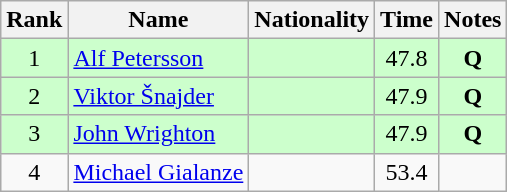<table class="wikitable sortable" style="text-align:center">
<tr>
<th>Rank</th>
<th>Name</th>
<th>Nationality</th>
<th>Time</th>
<th>Notes</th>
</tr>
<tr bgcolor=ccffcc>
<td>1</td>
<td align=left><a href='#'>Alf Petersson</a></td>
<td align=left></td>
<td>47.8</td>
<td><strong>Q</strong></td>
</tr>
<tr bgcolor=ccffcc>
<td>2</td>
<td align=left><a href='#'>Viktor Šnajder</a></td>
<td align=left></td>
<td>47.9</td>
<td><strong>Q</strong></td>
</tr>
<tr bgcolor=ccffcc>
<td>3</td>
<td align=left><a href='#'>John Wrighton</a></td>
<td align=left></td>
<td>47.9</td>
<td><strong>Q</strong></td>
</tr>
<tr>
<td>4</td>
<td align=left><a href='#'>Michael Gialanze</a></td>
<td align=left></td>
<td>53.4</td>
<td></td>
</tr>
</table>
